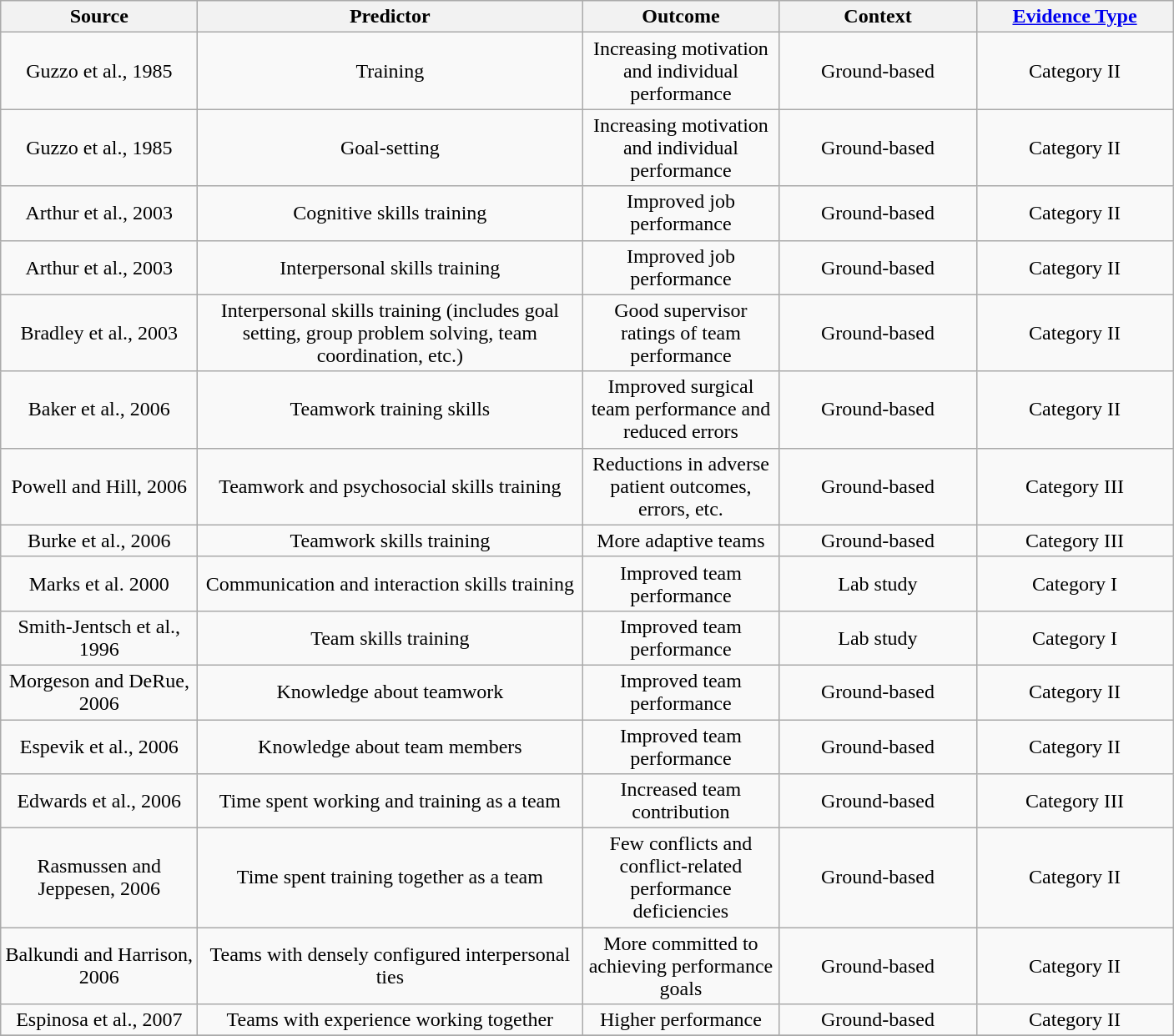<table class="wikitable" style="text-align: center;">
<tr>
<th scope="col" width="150">Source</th>
<th scope="col" width="300">Predictor</th>
<th scope="col" width="150">Outcome</th>
<th scope="col" width="150">Context</th>
<th scope="col" width="150"><a href='#'>Evidence Type</a></th>
</tr>
<tr>
<td>Guzzo et al., 1985  </td>
<td>Training</td>
<td>Increasing motivation and individual performance</td>
<td>Ground-based</td>
<td>Category II</td>
</tr>
<tr>
<td>Guzzo et al., 1985</td>
<td>Goal-setting</td>
<td>Increasing motivation and individual performance</td>
<td>Ground-based</td>
<td>Category II</td>
</tr>
<tr>
<td>Arthur et al., 2003 </td>
<td>Cognitive skills training</td>
<td>Improved job performance</td>
<td>Ground-based</td>
<td>Category II</td>
</tr>
<tr>
<td>Arthur et al., 2003</td>
<td>Interpersonal skills training</td>
<td>Improved job performance</td>
<td>Ground-based</td>
<td>Category II</td>
</tr>
<tr>
<td>Bradley et al., 2003 </td>
<td>Interpersonal skills training (includes goal setting, group problem solving, team coordination, etc.)</td>
<td>Good supervisor ratings of team performance</td>
<td>Ground-based</td>
<td>Category II</td>
</tr>
<tr>
<td>Baker et al., 2006 </td>
<td>Teamwork training skills</td>
<td>Improved surgical team performance and reduced errors</td>
<td>Ground-based</td>
<td>Category II</td>
</tr>
<tr>
<td>Powell and Hill, 2006 </td>
<td>Teamwork and psychosocial skills training</td>
<td>Reductions in adverse patient outcomes, errors, etc.</td>
<td>Ground-based</td>
<td>Category III</td>
</tr>
<tr>
<td>Burke et al., 2006 </td>
<td>Teamwork skills training</td>
<td>More adaptive teams</td>
<td>Ground-based</td>
<td>Category III</td>
</tr>
<tr>
<td>Marks et al. 2000 </td>
<td>Communication and interaction skills training</td>
<td>Improved team performance</td>
<td>Lab study</td>
<td>Category I</td>
</tr>
<tr>
<td>Smith-Jentsch et al., 1996 </td>
<td>Team skills training</td>
<td>Improved team performance</td>
<td>Lab study</td>
<td>Category I</td>
</tr>
<tr>
<td>Morgeson and DeRue, 2006 </td>
<td>Knowledge about teamwork</td>
<td>Improved team performance</td>
<td>Ground-based</td>
<td>Category II</td>
</tr>
<tr>
<td>Espevik et al., 2006 </td>
<td>Knowledge about team members</td>
<td>Improved team performance</td>
<td>Ground-based</td>
<td>Category II</td>
</tr>
<tr>
<td>Edwards et al., 2006 </td>
<td>Time spent working and training as a team</td>
<td>Increased team contribution</td>
<td>Ground-based</td>
<td>Category III</td>
</tr>
<tr>
<td>Rasmussen and Jeppesen, 2006 </td>
<td>Time spent training together as a team</td>
<td>Few conflicts and conflict-related performance deficiencies</td>
<td>Ground-based</td>
<td>Category II</td>
</tr>
<tr>
<td>Balkundi and Harrison, 2006 </td>
<td>Teams with densely configured interpersonal ties</td>
<td>More committed to achieving performance goals</td>
<td>Ground-based</td>
<td>Category II</td>
</tr>
<tr>
<td>Espinosa et al., 2007 </td>
<td>Teams with experience working together</td>
<td>Higher performance</td>
<td>Ground-based</td>
<td>Category II</td>
</tr>
<tr>
</tr>
</table>
